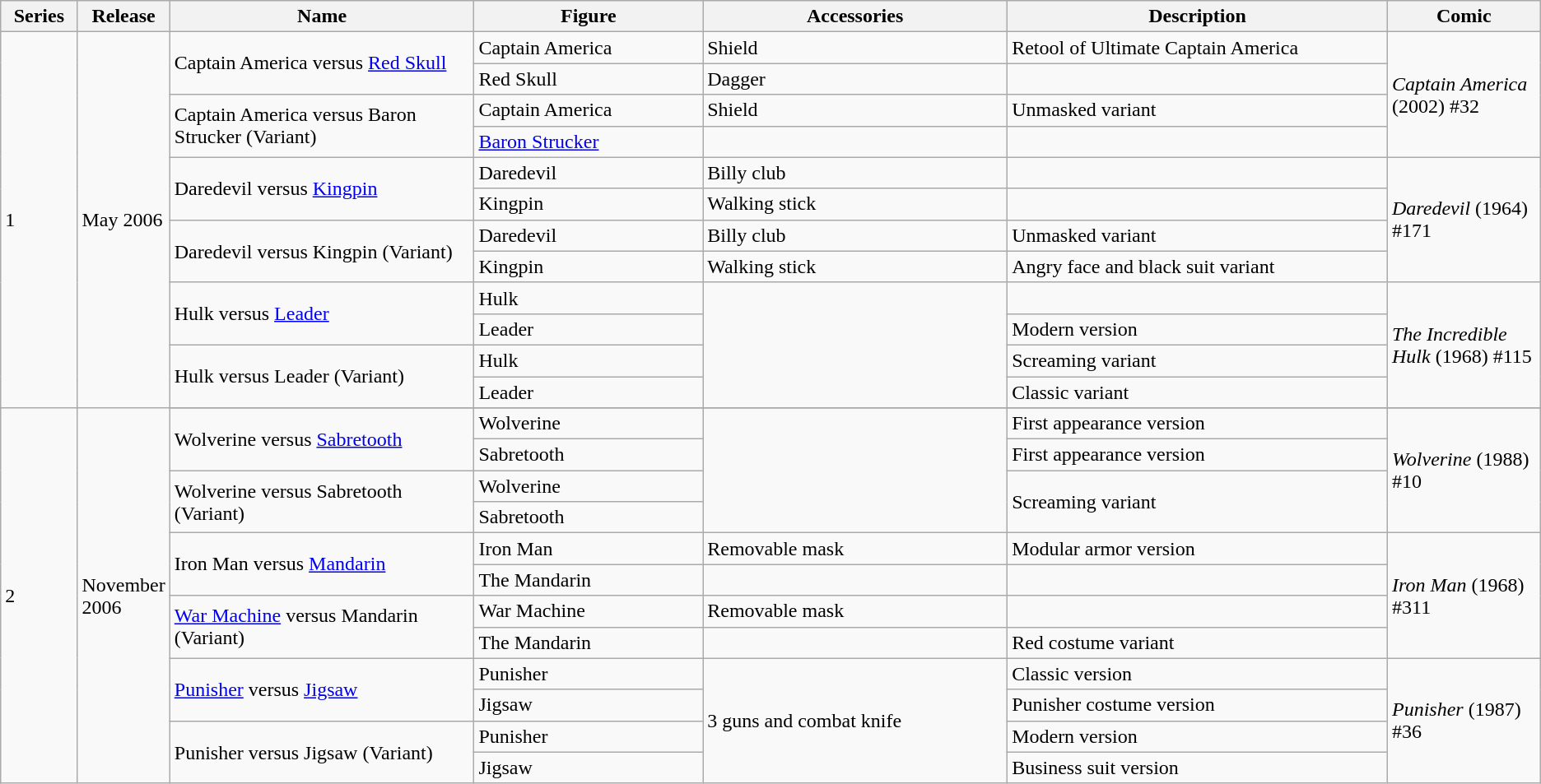<table class="wikitable">
<tr>
<th width=5%>Series</th>
<th width=5%>Release</th>
<th width=20%>Name</th>
<th width=15%>Figure</th>
<th width=20%>Accessories</th>
<th width=25%>Description</th>
<th width=15%>Comic</th>
</tr>
<tr>
<td rowspan=12>1</td>
<td rowspan=12>May 2006</td>
<td rowspan=2>Captain America versus <a href='#'>Red Skull</a></td>
<td>Captain America</td>
<td>Shield</td>
<td>Retool of Ultimate Captain America</td>
<td rowspan=4><em>Captain America</em> (2002) #32</td>
</tr>
<tr>
<td>Red Skull</td>
<td>Dagger</td>
<td></td>
</tr>
<tr>
<td rowspan=2>Captain America versus Baron Strucker (Variant)</td>
<td>Captain America</td>
<td>Shield</td>
<td>Unmasked variant</td>
</tr>
<tr>
<td><a href='#'>Baron Strucker</a></td>
<td></td>
<td></td>
</tr>
<tr>
<td rowspan=2>Daredevil versus <a href='#'>Kingpin</a></td>
<td>Daredevil</td>
<td>Billy club</td>
<td></td>
<td rowspan=4><em>Daredevil</em> (1964) #171</td>
</tr>
<tr>
<td>Kingpin</td>
<td>Walking stick</td>
<td></td>
</tr>
<tr>
<td rowspan=2>Daredevil versus Kingpin (Variant)</td>
<td>Daredevil</td>
<td>Billy club</td>
<td>Unmasked variant</td>
</tr>
<tr>
<td>Kingpin</td>
<td>Walking stick</td>
<td>Angry face and black suit variant</td>
</tr>
<tr>
<td rowspan=2>Hulk versus <a href='#'>Leader</a></td>
<td>Hulk</td>
<td rowspan=4></td>
<td></td>
<td rowspan=4><em>The Incredible Hulk</em> (1968) #115</td>
</tr>
<tr>
<td>Leader</td>
<td>Modern version</td>
</tr>
<tr>
<td rowspan=2>Hulk versus Leader (Variant)</td>
<td>Hulk</td>
<td>Screaming variant</td>
</tr>
<tr>
<td>Leader</td>
<td>Classic variant</td>
</tr>
<tr>
<td rowspan=13>2</td>
<td rowspan=13>November 2006</td>
</tr>
<tr>
<td rowspan=2>Wolverine versus <a href='#'>Sabretooth</a></td>
<td>Wolverine</td>
<td rowspan=4></td>
<td>First appearance version</td>
<td rowspan=4><em>Wolverine</em> (1988) #10</td>
</tr>
<tr>
<td>Sabretooth</td>
<td>First appearance version</td>
</tr>
<tr>
<td rowspan=2>Wolverine versus Sabretooth (Variant)</td>
<td>Wolverine</td>
<td rowspan=2>Screaming variant</td>
</tr>
<tr>
<td>Sabretooth</td>
</tr>
<tr>
<td rowspan=2>Iron Man versus <a href='#'>Mandarin</a></td>
<td>Iron Man</td>
<td>Removable mask</td>
<td>Modular armor version</td>
<td rowspan=4><em>Iron Man</em> (1968) #311</td>
</tr>
<tr>
<td>The Mandarin</td>
<td></td>
<td></td>
</tr>
<tr>
<td rowspan=2><a href='#'>War Machine</a> versus Mandarin (Variant)</td>
<td>War Machine</td>
<td>Removable mask</td>
<td></td>
</tr>
<tr>
<td>The Mandarin</td>
<td></td>
<td>Red costume variant</td>
</tr>
<tr>
<td rowspan=2><a href='#'>Punisher</a> versus <a href='#'>Jigsaw</a></td>
<td>Punisher</td>
<td rowspan=4>3 guns and combat knife</td>
<td>Classic version</td>
<td rowspan=4><em>Punisher</em> (1987) #36</td>
</tr>
<tr>
<td>Jigsaw</td>
<td>Punisher costume version</td>
</tr>
<tr>
<td rowspan=2>Punisher versus Jigsaw (Variant)</td>
<td>Punisher</td>
<td>Modern version</td>
</tr>
<tr>
<td>Jigsaw</td>
<td>Business suit version</td>
</tr>
</table>
